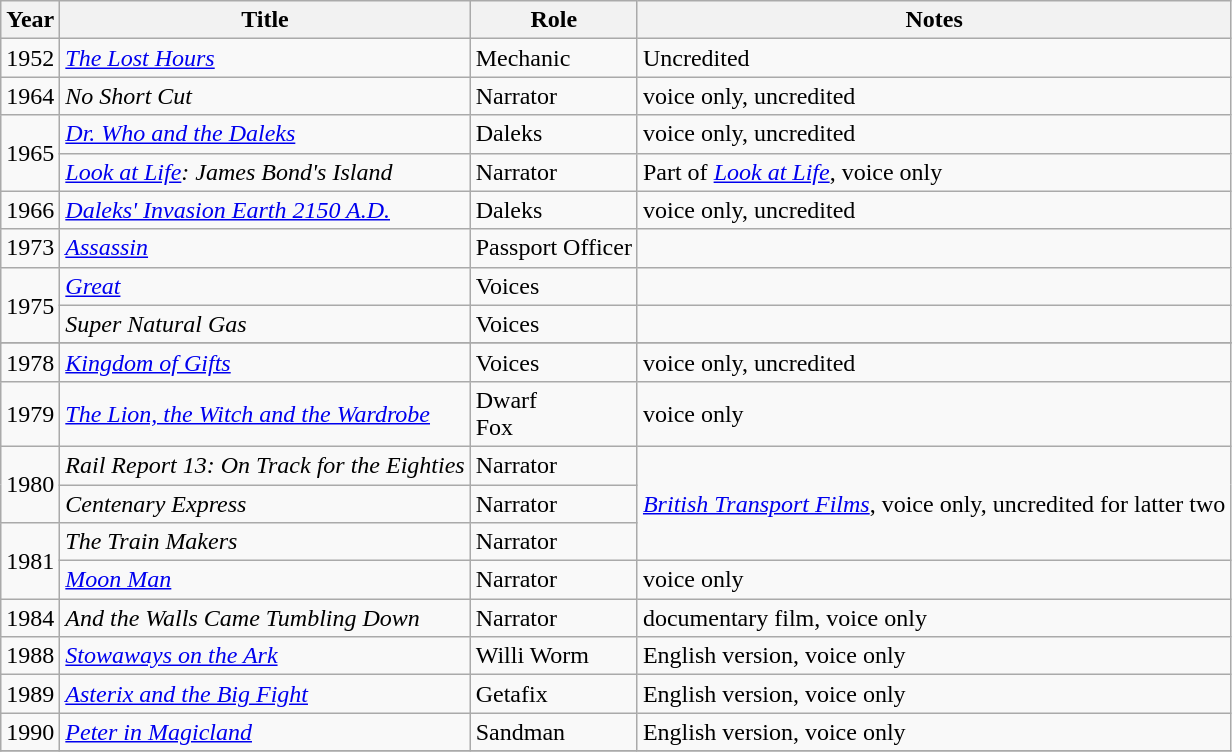<table class="wikitable">
<tr>
<th>Year</th>
<th>Title</th>
<th>Role</th>
<th>Notes</th>
</tr>
<tr>
<td>1952</td>
<td><em><a href='#'>The Lost Hours</a></em></td>
<td>Mechanic</td>
<td>Uncredited</td>
</tr>
<tr>
<td>1964</td>
<td><em>No Short Cut</em></td>
<td>Narrator</td>
<td>voice only, uncredited</td>
</tr>
<tr>
<td rowspan="2">1965</td>
<td><em><a href='#'>Dr. Who and the Daleks</a></em></td>
<td>Daleks</td>
<td>voice only, uncredited</td>
</tr>
<tr>
<td><em><a href='#'>Look at Life</a>: James Bond's Island</em></td>
<td>Narrator</td>
<td>Part of <em><a href='#'>Look at Life</a></em>, voice only</td>
</tr>
<tr>
<td>1966</td>
<td><em><a href='#'>Daleks' Invasion Earth 2150 A.D.</a></em></td>
<td>Daleks</td>
<td>voice only, uncredited</td>
</tr>
<tr>
<td>1973</td>
<td><em><a href='#'>Assassin</a></em></td>
<td>Passport Officer</td>
<td></td>
</tr>
<tr>
<td rowspan="2">1975</td>
<td><em><a href='#'>Great</a></em></td>
<td>Voices</td>
<td></td>
</tr>
<tr>
<td><em>Super Natural Gas</em></td>
<td>Voices</td>
<td></td>
</tr>
<tr>
</tr>
<tr>
<td>1978</td>
<td><em><a href='#'>Kingdom of Gifts</a></em></td>
<td>Voices</td>
<td>voice only, uncredited</td>
</tr>
<tr>
<td>1979</td>
<td><em><a href='#'>The Lion, the Witch and the Wardrobe</a></em></td>
<td>Dwarf<br>Fox</td>
<td>voice only</td>
</tr>
<tr>
<td rowspan="2">1980</td>
<td><em>Rail Report 13: On Track for the Eighties</em></td>
<td>Narrator</td>
<td rowspan="3"><em><a href='#'>British Transport Films</a></em>, voice only, uncredited for latter two</td>
</tr>
<tr>
<td><em>Centenary Express</em></td>
<td>Narrator</td>
</tr>
<tr>
<td rowspan="2">1981</td>
<td><em>The Train Makers</em></td>
<td>Narrator</td>
</tr>
<tr>
<td><em><a href='#'>Moon Man</a></em></td>
<td>Narrator</td>
<td>voice only</td>
</tr>
<tr>
<td>1984</td>
<td><em>And the Walls Came Tumbling Down</em></td>
<td>Narrator</td>
<td>documentary film, voice only</td>
</tr>
<tr>
<td>1988</td>
<td><em><a href='#'>Stowaways on the Ark</a></em></td>
<td>Willi Worm</td>
<td>English version, voice only</td>
</tr>
<tr>
<td>1989</td>
<td><em><a href='#'>Asterix and the Big Fight</a></em></td>
<td>Getafix</td>
<td>English version, voice only</td>
</tr>
<tr>
<td>1990</td>
<td><em><a href='#'>Peter in Magicland</a></em></td>
<td>Sandman</td>
<td>English version, voice only</td>
</tr>
<tr>
</tr>
</table>
